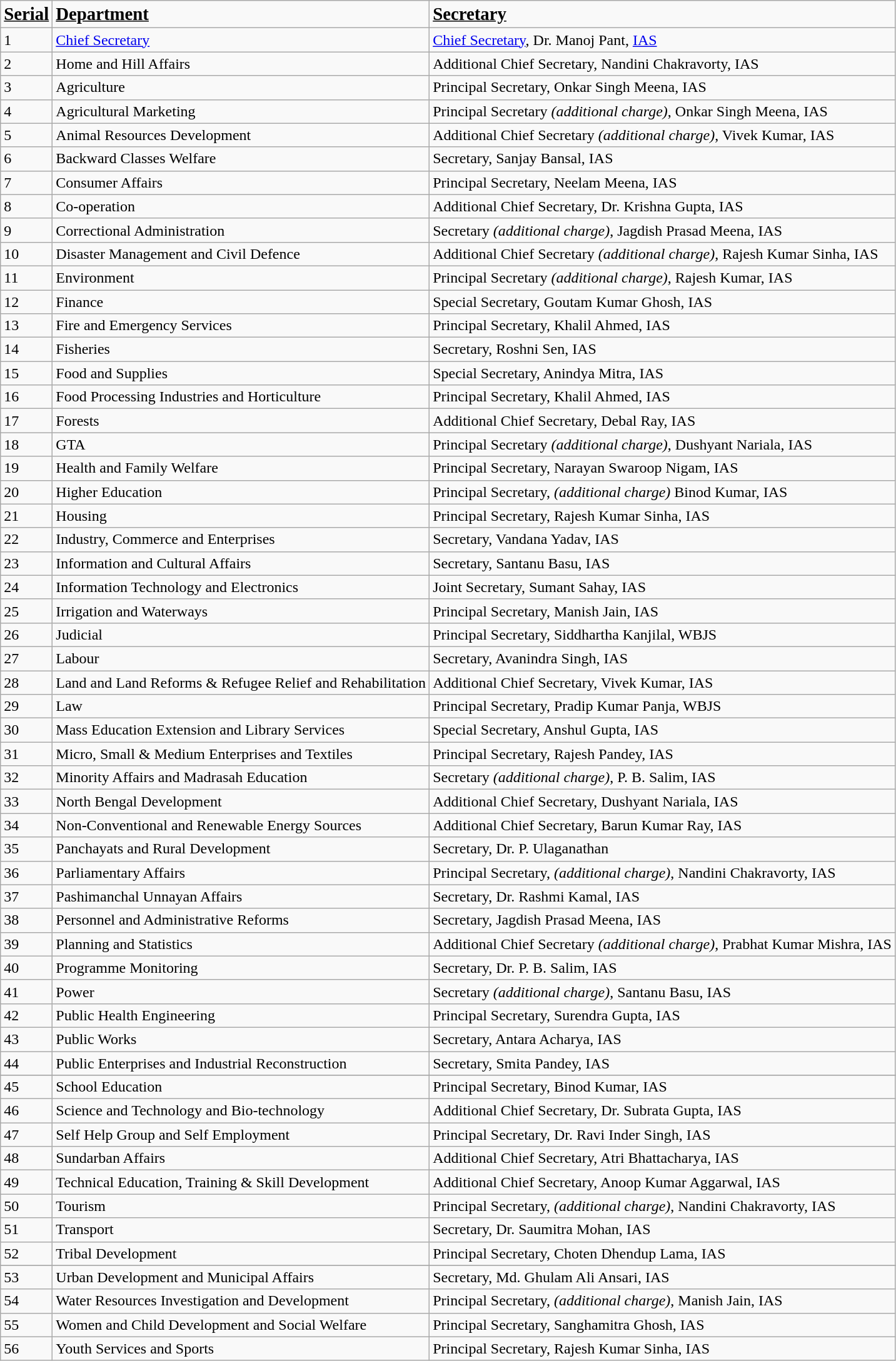<table class="wikitable sortable mw-collapsible">
<tr>
<td><strong><big><u>Serial</u></big></strong></td>
<td><strong><big><u>Department</u></big></strong></td>
<td><strong><big><u>Secretary</u></big></strong></td>
</tr>
<tr>
<td>1</td>
<td><a href='#'>Chief Secretary</a></td>
<td><a href='#'>Chief Secretary</a>, Dr. Manoj Pant, <a href='#'>IAS</a></td>
</tr>
<tr>
<td>2</td>
<td>Home and Hill Affairs</td>
<td>Additional Chief Secretary, Nandini Chakravorty, IAS</td>
</tr>
<tr>
<td>3</td>
<td>Agriculture</td>
<td>Principal Secretary, Onkar Singh Meena, IAS</td>
</tr>
<tr>
<td>4</td>
<td>Agricultural Marketing</td>
<td>Principal Secretary <em>(additional charge)</em>, Onkar Singh Meena, IAS</td>
</tr>
<tr>
<td>5</td>
<td>Animal Resources Development</td>
<td>Additional Chief Secretary <em>(additional charge)</em>, Vivek Kumar, IAS</td>
</tr>
<tr>
<td>6</td>
<td>Backward Classes Welfare</td>
<td>Secretary, Sanjay Bansal, IAS</td>
</tr>
<tr>
<td>7</td>
<td>Consumer Affairs</td>
<td>Principal Secretary, Neelam Meena, IAS</td>
</tr>
<tr>
<td>8</td>
<td>Co-operation</td>
<td>Additional Chief Secretary, Dr. Krishna Gupta, IAS</td>
</tr>
<tr>
<td>9</td>
<td>Correctional Administration</td>
<td>Secretary <em>(additional charge)</em>, Jagdish Prasad Meena, IAS</td>
</tr>
<tr>
<td>10</td>
<td>Disaster Management and Civil Defence</td>
<td>Additional Chief Secretary <em>(additional charge)</em>, Rajesh Kumar Sinha, IAS</td>
</tr>
<tr>
<td>11</td>
<td>Environment</td>
<td>Principal Secretary <em>(additional charge)</em>, Rajesh Kumar, IAS</td>
</tr>
<tr>
<td>12</td>
<td>Finance</td>
<td>Special Secretary, Goutam Kumar Ghosh, IAS</td>
</tr>
<tr>
<td>13</td>
<td>Fire and Emergency Services</td>
<td>Principal Secretary, Khalil Ahmed, IAS</td>
</tr>
<tr>
<td>14</td>
<td>Fisheries</td>
<td>Secretary, Roshni Sen, IAS</td>
</tr>
<tr>
<td>15</td>
<td>Food and Supplies</td>
<td>Special Secretary, Anindya Mitra, IAS</td>
</tr>
<tr>
<td>16</td>
<td>Food Processing Industries and Horticulture</td>
<td>Principal Secretary, Khalil Ahmed, IAS</td>
</tr>
<tr>
<td>17</td>
<td>Forests</td>
<td>Additional Chief Secretary, Debal Ray, IAS</td>
</tr>
<tr>
<td>18</td>
<td>GTA</td>
<td>Principal Secretary <em>(additional charge)</em>, Dushyant Nariala, IAS</td>
</tr>
<tr>
<td>19</td>
<td>Health and Family Welfare</td>
<td>Principal Secretary, Narayan Swaroop Nigam, IAS</td>
</tr>
<tr>
<td>20</td>
<td>Higher Education</td>
<td>Principal Secretary, <em>(additional charge)</em> Binod Kumar, IAS</td>
</tr>
<tr>
<td>21</td>
<td>Housing</td>
<td>Principal Secretary, Rajesh Kumar Sinha, IAS</td>
</tr>
<tr>
<td>22</td>
<td>Industry, Commerce and Enterprises</td>
<td>Secretary, Vandana Yadav, IAS</td>
</tr>
<tr>
<td>23</td>
<td>Information and Cultural Affairs</td>
<td>Secretary, Santanu Basu, IAS</td>
</tr>
<tr>
<td>24</td>
<td>Information Technology and Electronics</td>
<td>Joint Secretary, Sumant Sahay, IAS</td>
</tr>
<tr>
<td>25</td>
<td>Irrigation and Waterways</td>
<td>Principal Secretary, Manish Jain, IAS</td>
</tr>
<tr>
<td>26</td>
<td>Judicial</td>
<td>Principal Secretary, Siddhartha Kanjilal, WBJS</td>
</tr>
<tr>
<td>27</td>
<td>Labour</td>
<td>Secretary, Avanindra Singh, IAS</td>
</tr>
<tr>
<td>28</td>
<td>Land and Land Reforms & Refugee Relief and  Rehabilitation</td>
<td>Additional Chief Secretary, Vivek Kumar, IAS</td>
</tr>
<tr>
<td>29</td>
<td>Law</td>
<td>Principal Secretary, Pradip Kumar Panja, WBJS</td>
</tr>
<tr>
<td>30</td>
<td>Mass Education Extension and Library Services</td>
<td>Special Secretary, Anshul Gupta, IAS</td>
</tr>
<tr>
<td>31</td>
<td>Micro, Small & Medium Enterprises and Textiles</td>
<td>Principal Secretary, Rajesh Pandey, IAS</td>
</tr>
<tr>
<td>32</td>
<td>Minority Affairs and Madrasah Education</td>
<td>Secretary <em>(additional charge)</em>, P. B. Salim, IAS</td>
</tr>
<tr>
<td>33</td>
<td>North Bengal Development</td>
<td>Additional Chief Secretary, Dushyant Nariala, IAS</td>
</tr>
<tr>
<td>34</td>
<td>Non-Conventional and Renewable Energy Sources</td>
<td>Additional Chief Secretary, Barun Kumar Ray, IAS</td>
</tr>
<tr>
<td>35</td>
<td>Panchayats and Rural Development</td>
<td>Secretary, Dr. P. Ulaganathan</td>
</tr>
<tr>
<td>36</td>
<td>Parliamentary Affairs</td>
<td>Principal Secretary, <em>(additional charge)</em>, Nandini Chakravorty, IAS</td>
</tr>
<tr>
<td>37</td>
<td>Pashimanchal Unnayan Affairs</td>
<td>Secretary, Dr. Rashmi Kamal, IAS</td>
</tr>
<tr>
<td>38</td>
<td>Personnel and Administrative Reforms</td>
<td>Secretary, Jagdish Prasad Meena, IAS</td>
</tr>
<tr>
<td>39</td>
<td>Planning and Statistics</td>
<td>Additional Chief Secretary <em>(additional charge)</em>, Prabhat Kumar Mishra, IAS</td>
</tr>
<tr>
<td>40</td>
<td>Programme Monitoring</td>
<td>Secretary, Dr. P. B. Salim, IAS</td>
</tr>
<tr>
<td>41</td>
<td>Power</td>
<td>Secretary <em>(additional charge)</em>, Santanu Basu, IAS</td>
</tr>
<tr>
<td>42</td>
<td>Public Health Engineering</td>
<td>Principal Secretary, Surendra Gupta, IAS</td>
</tr>
<tr>
<td>43</td>
<td>Public Works</td>
<td>Secretary, Antara Acharya, IAS</td>
</tr>
<tr>
<td>44</td>
<td>Public Enterprises and Industrial Reconstruction</td>
<td>Secretary, Smita Pandey, IAS</td>
</tr>
<tr>
</tr>
<tr>
</tr>
<tr>
<td>45</td>
<td>School Education</td>
<td>Principal Secretary, Binod Kumar, IAS</td>
</tr>
<tr>
<td>46</td>
<td>Science and Technology and Bio-technology</td>
<td>Additional Chief Secretary, Dr. Subrata Gupta, IAS</td>
</tr>
<tr>
<td>47</td>
<td>Self Help Group and Self Employment</td>
<td>Principal Secretary, Dr. Ravi Inder Singh, IAS</td>
</tr>
<tr>
<td>48</td>
<td>Sundarban Affairs</td>
<td>Additional Chief Secretary, Atri Bhattacharya, IAS</td>
</tr>
<tr>
<td>49</td>
<td>Technical Education, Training & Skill Development</td>
<td>Additional Chief Secretary, Anoop Kumar Aggarwal, IAS</td>
</tr>
<tr>
<td>50</td>
<td>Tourism</td>
<td>Principal Secretary, <em>(additional charge)</em>, Nandini Chakravorty, IAS</td>
</tr>
<tr>
<td>51</td>
<td>Transport</td>
<td>Secretary, Dr. Saumitra Mohan, IAS</td>
</tr>
<tr>
<td>52</td>
<td>Tribal Development</td>
<td>Principal Secretary, Choten Dhendup Lama, IAS</td>
</tr>
<tr>
</tr>
<tr>
<td>53</td>
<td>Urban Development and Municipal Affairs</td>
<td>Secretary, Md. Ghulam Ali Ansari, IAS</td>
</tr>
<tr>
<td>54</td>
<td>Water Resources Investigation and Development</td>
<td>Principal Secretary, <em>(additional charge)</em>, Manish Jain, IAS</td>
</tr>
<tr>
<td>55</td>
<td>Women and Child Development and Social Welfare</td>
<td>Principal Secretary, Sanghamitra Ghosh, IAS</td>
</tr>
<tr>
<td>56</td>
<td>Youth Services and Sports</td>
<td>Principal Secretary, Rajesh Kumar Sinha, IAS</td>
</tr>
</table>
